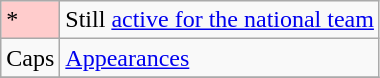<table class="wikitable">
<tr>
<td style="background-color:#FFCCCC">*</td>
<td>Still <a href='#'>active for the national team</a></td>
</tr>
<tr>
<td>Caps</td>
<td><a href='#'>Appearances</a></td>
</tr>
<tr>
</tr>
</table>
